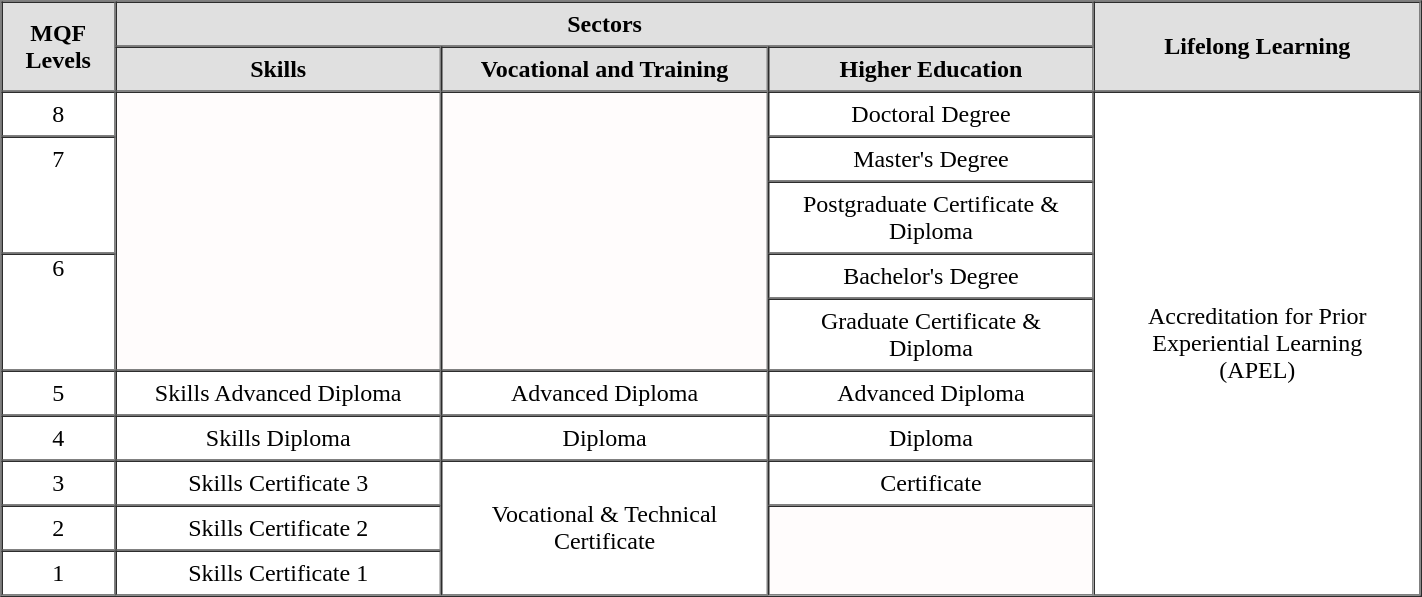<table width="75%" border="1" style="margin: 1em auto 1em auto" cellpadding="0" cellspacing="0">
<tr>
<td width="8%" rowspan="2" align="center" style="background-color:#e0e0e0;padding:5px;"><strong>MQF Levels</strong></td>
<td width="69%" colspan="3" align="center" style="background-color:#e0e0e0;padding:5px;"><strong>Sectors</strong></td>
<td width="23%" rowspan="2" align="center" style="background-color:#e0e0e0;padding:5px;"><strong>Lifelong Learning</strong></td>
</tr>
<tr>
<td width="23%" align="center" style="background-color:#e0e0e0;padding:5px;"><strong>Skills</strong></td>
<td width="23%" align="center" style="background-color:#e0e0e0;padding:5px;"><strong>Vocational and Training</strong></td>
<td width="23%" align="center" style="background-color:#e0e0e0;padding:5px;"><strong>Higher Education</strong></td>
</tr>
<tr>
<td valign="top" align="center" style="padding:5px;">8</td>
<td rowspan="5" style="background-color:#FFFCFC;padding:5px;"></td>
<td rowspan="5" style="background-color:#FFFCFC;padding:5px;"></td>
<td valign="top" align="center" style="padding:5px;">Doctoral Degree</td>
<td rowspan="10" align="center" style="padding:5px;">Accreditation for Prior Experiential Learning<br>(APEL)</td>
</tr>
<tr>
<td valign="top" align="center" rowspan="2" style="padding:5px;">7</td>
<td valign="top" align="center" style="padding:5px;">Master's Degree</td>
</tr>
<tr>
<td valign="top" align="center" style="padding:5px;">Postgraduate Certificate & Diploma</td>
</tr>
<tr>
<td valign="top" align="center" rowspan="2" style="border:padding:5px;">6</td>
<td valign="top" align="center" style="padding:5px;">Bachelor's Degree</td>
</tr>
<tr>
<td valign="top" align="center" style="padding:5px;">Graduate Certificate & Diploma</td>
</tr>
<tr>
<td valign="top" align="center" style="padding:5px;">5</td>
<td valign="top" align="center" style="padding:5px;">Skills Advanced Diploma</td>
<td valign="top" align="center" style="padding:5px;">Advanced Diploma</td>
<td valign="top" align="center" style="padding:5px;">Advanced Diploma</td>
</tr>
<tr>
<td valign="top" align="center" style="padding:5px;">4</td>
<td valign="top" align="center" style="padding:5px;">Skills Diploma</td>
<td valign="top" align="center" style="padding:5px;">Diploma</td>
<td valign="top" align="center" style="padding:5px;">Diploma</td>
</tr>
<tr>
<td valign="top" align="center" style="padding:5px;">3</td>
<td valign="top" align="center" style="padding:5px;">Skills Certificate 3</td>
<td rowspan="3" align="center" style="padding:5px;">Vocational & Technical Certificate</td>
<td valign="top" align="center" style="padding:5px;">Certificate</td>
</tr>
<tr>
<td valign="top" align="center" style="padding:5px;">2</td>
<td valign="top" align="center" style="padding:5px;">Skills Certificate 2</td>
<td valign="top" rowspan="2" align="center" style="background-color:#FFFCFC;padding:5px;"></td>
</tr>
<tr>
<td valign="top" align="center" style="padding:5px;">1</td>
<td valign="top" align="center" style="padding:5px;">Skills Certificate 1</td>
</tr>
</table>
